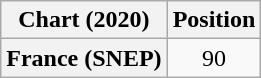<table class="wikitable plainrowheaders" style="text-align:center">
<tr>
<th scope="col">Chart (2020)</th>
<th scope="col">Position</th>
</tr>
<tr>
<th scope="row">France (SNEP)</th>
<td>90</td>
</tr>
</table>
